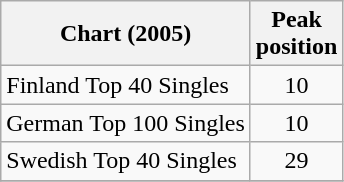<table class="wikitable">
<tr>
<th>Chart (2005)</th>
<th>Peak<br>position</th>
</tr>
<tr>
<td>Finland Top 40 Singles</td>
<td align="center">10</td>
</tr>
<tr>
<td>German Top 100 Singles</td>
<td align="center">10</td>
</tr>
<tr>
<td>Swedish Top 40 Singles</td>
<td align="center">29</td>
</tr>
<tr>
</tr>
</table>
